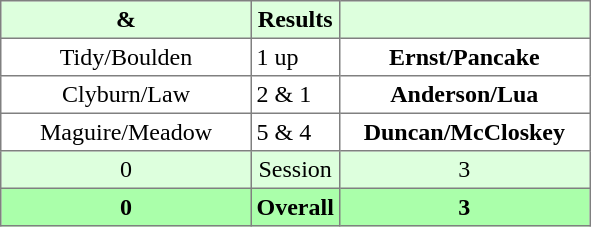<table border="1" cellpadding="3" style="border-collapse:collapse; text-align:center;">
<tr style="background:#ddffdd;">
<th width=160> & </th>
<th>Results</th>
<th width=160></th>
</tr>
<tr>
<td>Tidy/Boulden</td>
<td align=left> 1 up</td>
<td><strong>Ernst/Pancake</strong></td>
</tr>
<tr>
<td>Clyburn/Law</td>
<td align=left> 2 & 1</td>
<td><strong>Anderson/Lua</strong></td>
</tr>
<tr>
<td>Maguire/Meadow</td>
<td align=left> 5 & 4</td>
<td><strong>Duncan/McCloskey</strong></td>
</tr>
<tr style="background:#ddffdd;">
<td>0</td>
<td>Session</td>
<td>3</td>
</tr>
<tr style="background:#aaffaa;">
<th>0</th>
<th>Overall</th>
<th>3</th>
</tr>
</table>
